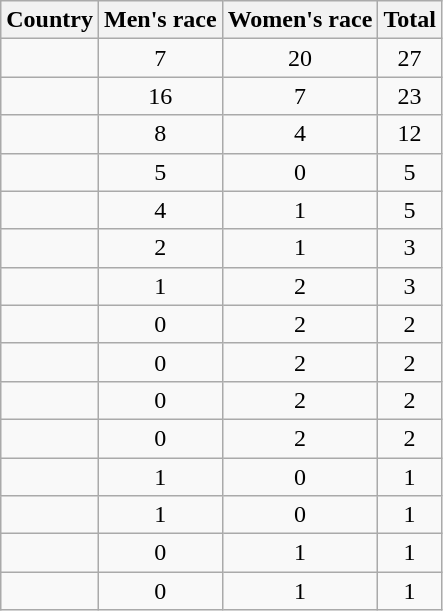<table class="wikitable sortable" style="text-align:center">
<tr>
<th>Country</th>
<th>Men's race</th>
<th>Women's race</th>
<th>Total</th>
</tr>
<tr>
<td align=left></td>
<td>7</td>
<td>20</td>
<td>27</td>
</tr>
<tr>
<td align=left></td>
<td>16</td>
<td>7</td>
<td>23</td>
</tr>
<tr>
<td align=left></td>
<td>8</td>
<td>4</td>
<td>12</td>
</tr>
<tr>
<td align=left></td>
<td>5</td>
<td>0</td>
<td>5</td>
</tr>
<tr>
<td align=left></td>
<td>4</td>
<td>1</td>
<td>5</td>
</tr>
<tr>
<td align=left></td>
<td>2</td>
<td>1</td>
<td>3</td>
</tr>
<tr>
<td align=left></td>
<td>1</td>
<td>2</td>
<td>3</td>
</tr>
<tr>
<td align=left></td>
<td>0</td>
<td>2</td>
<td>2</td>
</tr>
<tr>
<td align=left></td>
<td>0</td>
<td>2</td>
<td>2</td>
</tr>
<tr>
<td align=left></td>
<td>0</td>
<td>2</td>
<td>2</td>
</tr>
<tr>
<td align=left></td>
<td>0</td>
<td>2</td>
<td>2</td>
</tr>
<tr>
<td align=left></td>
<td>1</td>
<td>0</td>
<td>1</td>
</tr>
<tr>
<td align=left></td>
<td>1</td>
<td>0</td>
<td>1</td>
</tr>
<tr>
<td align=left></td>
<td>0</td>
<td>1</td>
<td>1</td>
</tr>
<tr>
<td align=left></td>
<td>0</td>
<td>1</td>
<td>1</td>
</tr>
</table>
